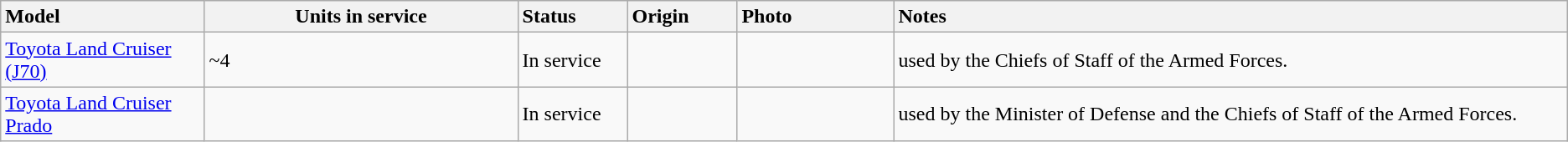<table class="wikitable">
<tr>
<th style="text-align: left; width:13%;">Model</th>
<th>Units in service</th>
<th style="text-align: left; width:7%;">Status</th>
<th style="text-align: left; width:7%;">Origin</th>
<th style="text-align: left; width:10%; ">Photo</th>
<th style="text-align: left; width:43%;">Notes</th>
</tr>
<tr>
<td><a href='#'>Toyota Land Cruiser (J70)</a></td>
<td>~4</td>
<td>In service</td>
<td></td>
<td></td>
<td>used by the Chiefs of Staff of the Armed Forces.</td>
</tr>
<tr>
<td><a href='#'>Toyota Land Cruiser Prado</a></td>
<td></td>
<td>In service</td>
<td></td>
<td></td>
<td>used by the Minister of Defense and the Chiefs of Staff of the Armed Forces.</td>
</tr>
</table>
